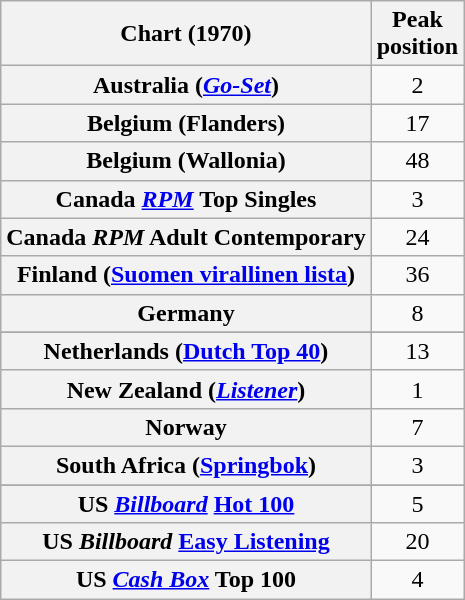<table class="wikitable sortable plainrowheaders">
<tr>
<th scope="col">Chart (1970)</th>
<th scope="col">Peak<br>position</th>
</tr>
<tr>
<th scope="row">Australia (<em><a href='#'>Go-Set</a></em>)</th>
<td style="text-align:center;">2</td>
</tr>
<tr>
<th scope="row">Belgium (Flanders)</th>
<td style="text-align:center;">17</td>
</tr>
<tr>
<th scope="row">Belgium (Wallonia)</th>
<td style="text-align:center;">48</td>
</tr>
<tr>
<th scope="row">Canada <em><a href='#'>RPM</a></em> Top Singles</th>
<td style="text-align:center;">3</td>
</tr>
<tr>
<th scope="row">Canada <em>RPM</em> Adult Contemporary</th>
<td style="text-align:center;">24</td>
</tr>
<tr>
<th scope="row">Finland (<a href='#'>Suomen virallinen lista</a>)</th>
<td style="text-align:center;">36</td>
</tr>
<tr>
<th scope="row">Germany</th>
<td style="text-align:center;">8</td>
</tr>
<tr>
</tr>
<tr>
<th scope="row">Netherlands (<a href='#'>Dutch Top 40</a>)</th>
<td style="text-align:center;">13</td>
</tr>
<tr>
<th scope="row">New Zealand (<em><a href='#'>Listener</a></em>)</th>
<td style="text-align:center;">1</td>
</tr>
<tr>
<th scope="row">Norway</th>
<td style="text-align:center;">7</td>
</tr>
<tr>
<th scope="row">South Africa (<a href='#'>Springbok</a>)</th>
<td align="center">3</td>
</tr>
<tr>
</tr>
<tr>
<th scope="row">US <em><a href='#'>Billboard</a></em> <a href='#'>Hot 100</a></th>
<td style="text-align:center;">5</td>
</tr>
<tr>
<th scope="row">US <em>Billboard</em> <a href='#'>Easy Listening</a></th>
<td align="center">20</td>
</tr>
<tr>
<th scope="row">US <em><a href='#'>Cash Box</a></em> Top 100</th>
<td style="text-align:center;">4</td>
</tr>
</table>
